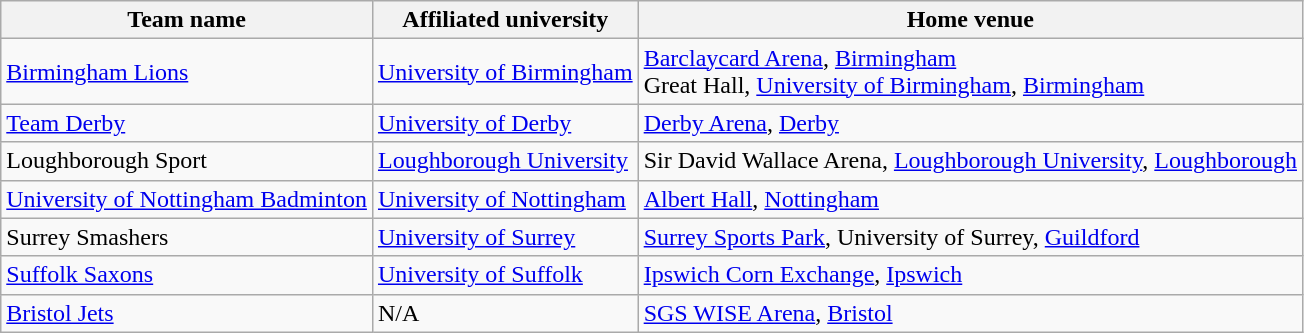<table class="wikitable">
<tr>
<th>Team name</th>
<th>Affiliated university</th>
<th>Home venue</th>
</tr>
<tr>
<td><a href='#'>Birmingham Lions</a></td>
<td><a href='#'>University of Birmingham</a></td>
<td><a href='#'>Barclaycard Arena</a>, <a href='#'>Birmingham</a><br> Great Hall, <a href='#'>University of Birmingham</a>, <a href='#'>Birmingham</a></td>
</tr>
<tr>
<td><a href='#'>Team Derby</a></td>
<td><a href='#'>University of Derby</a></td>
<td><a href='#'>Derby Arena</a>, <a href='#'>Derby</a></td>
</tr>
<tr>
<td>Loughborough Sport</td>
<td><a href='#'>Loughborough University</a></td>
<td>Sir David Wallace Arena, <a href='#'>Loughborough University</a>, <a href='#'>Loughborough</a></td>
</tr>
<tr>
<td><a href='#'>University of Nottingham Badminton</a></td>
<td><a href='#'>University of Nottingham</a></td>
<td><a href='#'>Albert Hall</a>, <a href='#'>Nottingham</a></td>
</tr>
<tr>
<td>Surrey Smashers</td>
<td><a href='#'>University of Surrey</a></td>
<td><a href='#'>Surrey Sports Park</a>, University of Surrey, <a href='#'>Guildford</a></td>
</tr>
<tr>
<td><a href='#'>Suffolk Saxons</a></td>
<td><a href='#'>University of Suffolk</a></td>
<td><a href='#'>Ipswich Corn Exchange</a>, <a href='#'>Ipswich</a></td>
</tr>
<tr>
<td><a href='#'>Bristol Jets</a></td>
<td>N/A</td>
<td><a href='#'>SGS WISE Arena</a>, <a href='#'>Bristol</a></td>
</tr>
</table>
